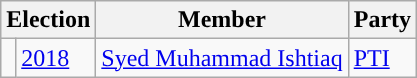<table class="wikitable">
<tr>
<th colspan="2">Election</th>
<th>Member</th>
<th>Party</th>
</tr>
<tr>
<td style="background-color: "></td>
<td><a href='#'>2018</a></td>
<td><a href='#'>Syed Muhammad Ishtiaq</a></td>
<td><a href='#'>PTI</a></td>
</tr>
</table>
